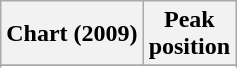<table class="wikitable sortable plainrowheaders" style="text-align:center">
<tr>
<th scope="col">Chart (2009)</th>
<th scope="col">Peak<br>position</th>
</tr>
<tr>
</tr>
<tr>
</tr>
</table>
